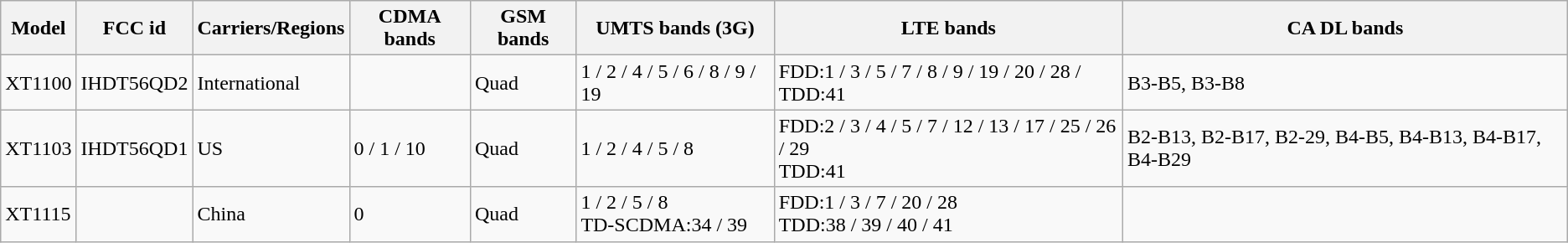<table class="wikitable">
<tr>
<th>Model</th>
<th>FCC id</th>
<th>Carriers/Regions</th>
<th>CDMA bands</th>
<th>GSM bands</th>
<th>UMTS bands (3G)</th>
<th>LTE bands</th>
<th>CA DL bands</th>
</tr>
<tr>
<td>XT1100</td>
<td>IHDT56QD2</td>
<td>International</td>
<td></td>
<td>Quad</td>
<td>1 / 2 / 4 / 5 / 6 / 8 / 9 / 19</td>
<td>FDD:1 / 3 / 5 / 7 / 8 / 9 / 19 / 20 / 28 /<br>TDD:41</td>
<td>B3-B5, B3-B8</td>
</tr>
<tr>
<td>XT1103</td>
<td>IHDT56QD1</td>
<td>US</td>
<td>0 / 1 / 10</td>
<td>Quad</td>
<td>1 / 2 / 4 / 5 / 8</td>
<td>FDD:2 / 3 / 4 / 5 / 7 / 12 / 13 / 17 / 25 / 26 / 29<br>TDD:41</td>
<td>B2-B13, B2-B17, B2-29, B4-B5, B4-B13, B4-B17, B4-B29</td>
</tr>
<tr>
<td>XT1115</td>
<td></td>
<td>China</td>
<td>0</td>
<td>Quad</td>
<td>1 / 2 / 5 / 8<br>TD-SCDMA:34 / 39</td>
<td>FDD:1 / 3 / 7 / 20 / 28<br>TDD:38 / 39 / 40 / 41</td>
<td></td>
</tr>
</table>
